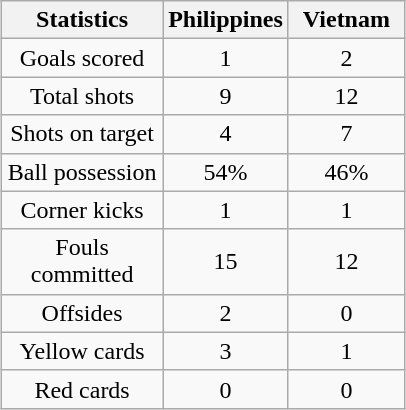<table class="wikitable" style="text-align:center; margin:auto;">
<tr>
<th scope=col width=100>Statistics</th>
<th scope=col width=70>Philippines</th>
<th scope=col width=70>Vietnam</th>
</tr>
<tr>
<td>Goals scored</td>
<td>1</td>
<td>2</td>
</tr>
<tr>
<td>Total shots</td>
<td>9</td>
<td>12</td>
</tr>
<tr>
<td>Shots on target</td>
<td>4</td>
<td>7</td>
</tr>
<tr>
<td>Ball possession</td>
<td>54%</td>
<td>46%</td>
</tr>
<tr>
<td>Corner kicks</td>
<td>1</td>
<td>1</td>
</tr>
<tr>
<td>Fouls committed</td>
<td>15</td>
<td>12</td>
</tr>
<tr>
<td>Offsides</td>
<td>2</td>
<td>0</td>
</tr>
<tr>
<td>Yellow cards</td>
<td>3</td>
<td>1</td>
</tr>
<tr>
<td>Red cards</td>
<td>0</td>
<td>0</td>
</tr>
</table>
